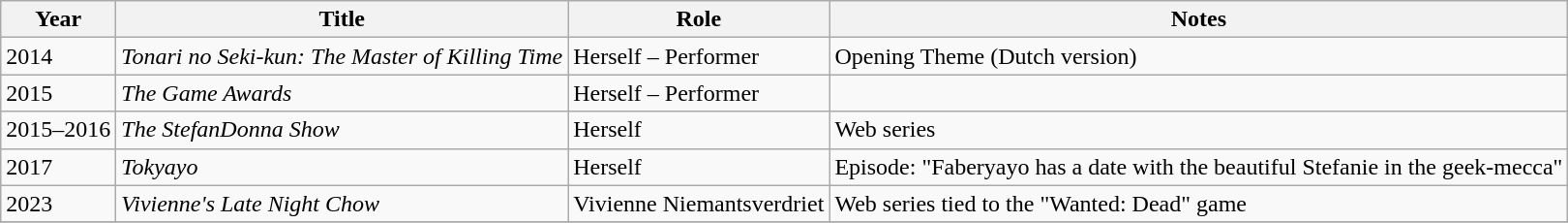<table class="wikitable">
<tr>
<th>Year</th>
<th>Title</th>
<th>Role</th>
<th class="unsortable">Notes</th>
</tr>
<tr>
<td>2014</td>
<td><em>Tonari no Seki-kun: The Master of Killing Time</em></td>
<td>Herself – Performer</td>
<td>Opening Theme (Dutch version)</td>
</tr>
<tr>
<td>2015</td>
<td><em>The Game Awards</em></td>
<td>Herself – Performer</td>
<td></td>
</tr>
<tr>
<td>2015–2016</td>
<td><em>The StefanDonna Show</em></td>
<td>Herself</td>
<td>Web series</td>
</tr>
<tr>
<td>2017</td>
<td><em>Tokyayo</em></td>
<td>Herself</td>
<td>Episode: "Faberyayo has a date with the beautiful Stefanie in the geek-mecca"</td>
</tr>
<tr>
<td>2023</td>
<td><em>Vivienne's Late Night Chow</em></td>
<td>Vivienne Niemantsverdriet</td>
<td>Web series tied to the "Wanted: Dead" game </td>
</tr>
<tr>
</tr>
</table>
